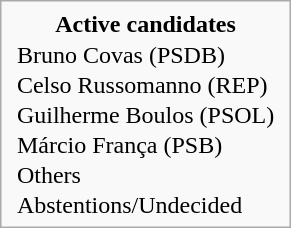<table style="float; margin-left: 1em; margin-bottom: 0.5em" class="infobox">
<tr>
<td style="text-align: center"><span><strong>Active candidates</strong></span></td>
</tr>
<tr>
<td style="padding: 0 5px;"> Bruno Covas (PSDB)</td>
</tr>
<tr>
<td style="padding: 0 5px;"> Celso Russomanno (REP)</td>
</tr>
<tr>
<td style="padding: 0 5px;"> Guilherme Boulos (PSOL)</td>
</tr>
<tr>
<td style="padding: 0 5px;"> Márcio França (PSB)</td>
</tr>
<tr>
<td style="padding: 0 5px;"> Others</td>
</tr>
<tr>
<td style="padding: 0 5px;"> Abstentions/Undecided</td>
</tr>
</table>
